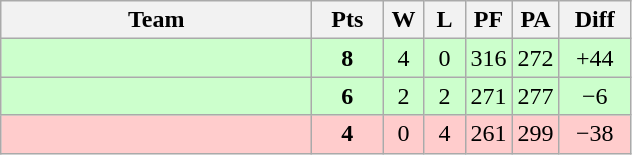<table class=wikitable style="text-align:center">
<tr>
<th width=200>Team</th>
<th width=40>Pts</th>
<th width=20>W</th>
<th width=20>L</th>
<th width=20>PF</th>
<th width=20>PA</th>
<th width=40>Diff</th>
</tr>
<tr style="background:#cfc;">
<td align=left></td>
<td><strong>8</strong></td>
<td>4</td>
<td>0</td>
<td>316</td>
<td>272</td>
<td>+44</td>
</tr>
<tr style="background:#cfc;">
<td align=left></td>
<td><strong>6</strong></td>
<td>2</td>
<td>2</td>
<td>271</td>
<td>277</td>
<td>−6</td>
</tr>
<tr style="background:#fcc;">
<td align=left></td>
<td><strong>4</strong></td>
<td>0</td>
<td>4</td>
<td>261</td>
<td>299</td>
<td>−38</td>
</tr>
</table>
